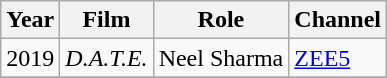<table class="wikitable sortable">
<tr>
<th>Year</th>
<th>Film</th>
<th>Role</th>
<th>Channel</th>
</tr>
<tr>
<td>2019</td>
<td><em>D.A.T.E.</em></td>
<td>Neel Sharma</td>
<td><a href='#'>ZEE5</a></td>
</tr>
<tr>
</tr>
</table>
